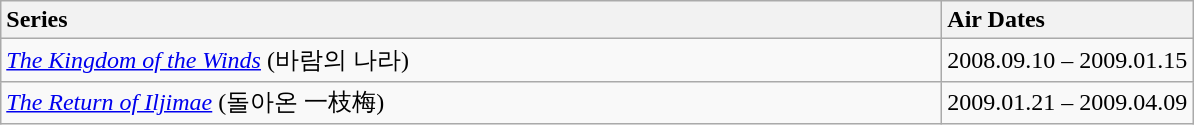<table class="wikitable" border="1">
<tr>
<th width="620" style="text-align:left;">Series</th>
<th width="160" style="text-align:left;">Air Dates</th>
</tr>
<tr>
<td><em><a href='#'>The Kingdom of the Winds</a></em> (바람의 나라)</td>
<td>2008.09.10 – 2009.01.15</td>
</tr>
<tr>
<td><em><a href='#'>The Return of Iljimae</a></em> (돌아온 一枝梅)</td>
<td>2009.01.21 – 2009.04.09</td>
</tr>
</table>
